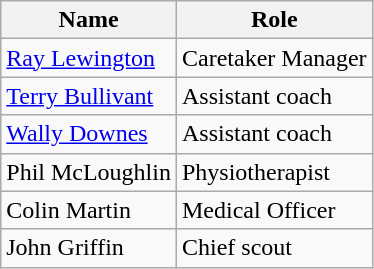<table class="wikitable">
<tr>
<th>Name</th>
<th>Role</th>
</tr>
<tr>
<td> <a href='#'>Ray Lewington</a></td>
<td>Caretaker Manager</td>
</tr>
<tr>
<td> <a href='#'>Terry Bullivant</a></td>
<td>Assistant coach</td>
</tr>
<tr>
<td> <a href='#'>Wally Downes</a></td>
<td>Assistant coach</td>
</tr>
<tr>
<td> Phil McLoughlin</td>
<td>Physiotherapist</td>
</tr>
<tr>
<td> Colin Martin</td>
<td>Medical Officer</td>
</tr>
<tr>
<td> John Griffin</td>
<td>Chief scout</td>
</tr>
</table>
